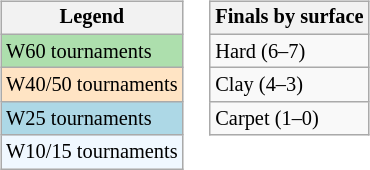<table>
<tr valign=top>
<td><br><table class="wikitable" style="font-size:85%;">
<tr>
<th>Legend</th>
</tr>
<tr style="background:#addfad;">
<td>W60 tournaments</td>
</tr>
<tr style="background:#ffe4c4;">
<td>W40/50 tournaments</td>
</tr>
<tr style="background:lightblue;">
<td>W25 tournaments</td>
</tr>
<tr style="background:#f0f8ff;">
<td>W10/15 tournaments</td>
</tr>
</table>
</td>
<td><br><table class="wikitable" style="font-size:85%;">
<tr>
<th>Finals by surface</th>
</tr>
<tr>
<td>Hard (6–7)</td>
</tr>
<tr>
<td>Clay (4–3)</td>
</tr>
<tr>
<td>Carpet (1–0)</td>
</tr>
</table>
</td>
</tr>
</table>
